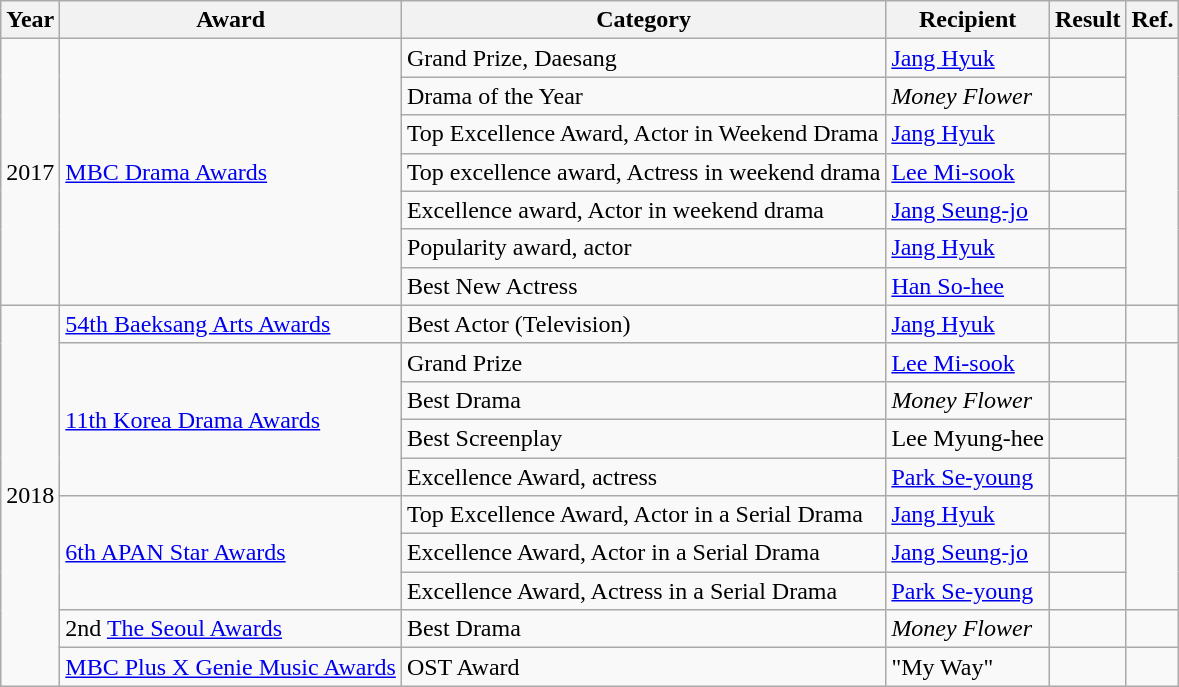<table class="wikitable">
<tr>
<th>Year</th>
<th>Award</th>
<th>Category</th>
<th>Recipient</th>
<th>Result</th>
<th>Ref.</th>
</tr>
<tr>
<td rowspan="7">2017</td>
<td rowspan="7"><a href='#'>MBC Drama Awards</a></td>
<td>Grand Prize, Daesang</td>
<td><a href='#'>Jang Hyuk</a></td>
<td></td>
<td rowspan=7></td>
</tr>
<tr>
<td>Drama of the Year</td>
<td><em>Money Flower</em></td>
<td></td>
</tr>
<tr>
<td>Top Excellence Award, Actor in Weekend Drama</td>
<td><a href='#'>Jang Hyuk</a></td>
<td></td>
</tr>
<tr>
<td>Top excellence award, Actress in weekend drama</td>
<td><a href='#'>Lee Mi-sook</a></td>
<td></td>
</tr>
<tr>
<td>Excellence award, Actor in weekend drama</td>
<td><a href='#'>Jang Seung-jo</a></td>
<td></td>
</tr>
<tr>
<td>Popularity award, actor</td>
<td><a href='#'>Jang Hyuk</a></td>
<td></td>
</tr>
<tr>
<td>Best New Actress</td>
<td><a href='#'>Han So-hee</a></td>
<td></td>
</tr>
<tr>
<td rowspan=10>2018</td>
<td><a href='#'>54th Baeksang Arts Awards</a></td>
<td>Best Actor (Television)</td>
<td><a href='#'>Jang Hyuk</a></td>
<td></td>
<td></td>
</tr>
<tr>
<td rowspan=4><a href='#'>11th Korea Drama Awards</a></td>
<td>Grand Prize</td>
<td><a href='#'>Lee Mi-sook</a></td>
<td></td>
<td rowspan=4></td>
</tr>
<tr>
<td>Best Drama</td>
<td><em>Money Flower</em></td>
<td></td>
</tr>
<tr>
<td>Best Screenplay</td>
<td>Lee Myung-hee</td>
<td></td>
</tr>
<tr>
<td>Excellence Award, actress</td>
<td><a href='#'>Park Se-young</a></td>
<td></td>
</tr>
<tr>
<td rowspan=3><a href='#'>6th APAN Star Awards</a></td>
<td>Top Excellence Award, Actor in a Serial Drama</td>
<td><a href='#'>Jang Hyuk</a></td>
<td></td>
<td rowspan=3></td>
</tr>
<tr>
<td>Excellence Award, Actor in a Serial Drama</td>
<td><a href='#'>Jang Seung-jo</a></td>
<td></td>
</tr>
<tr>
<td>Excellence Award, Actress in a Serial Drama</td>
<td><a href='#'>Park Se-young</a></td>
<td></td>
</tr>
<tr>
<td>2nd <a href='#'>The Seoul Awards</a></td>
<td>Best Drama</td>
<td><em>Money Flower</em></td>
<td></td>
<td></td>
</tr>
<tr>
<td><a href='#'>MBC Plus X Genie Music Awards</a></td>
<td>OST Award</td>
<td>"My Way"</td>
<td></td>
<td></td>
</tr>
</table>
